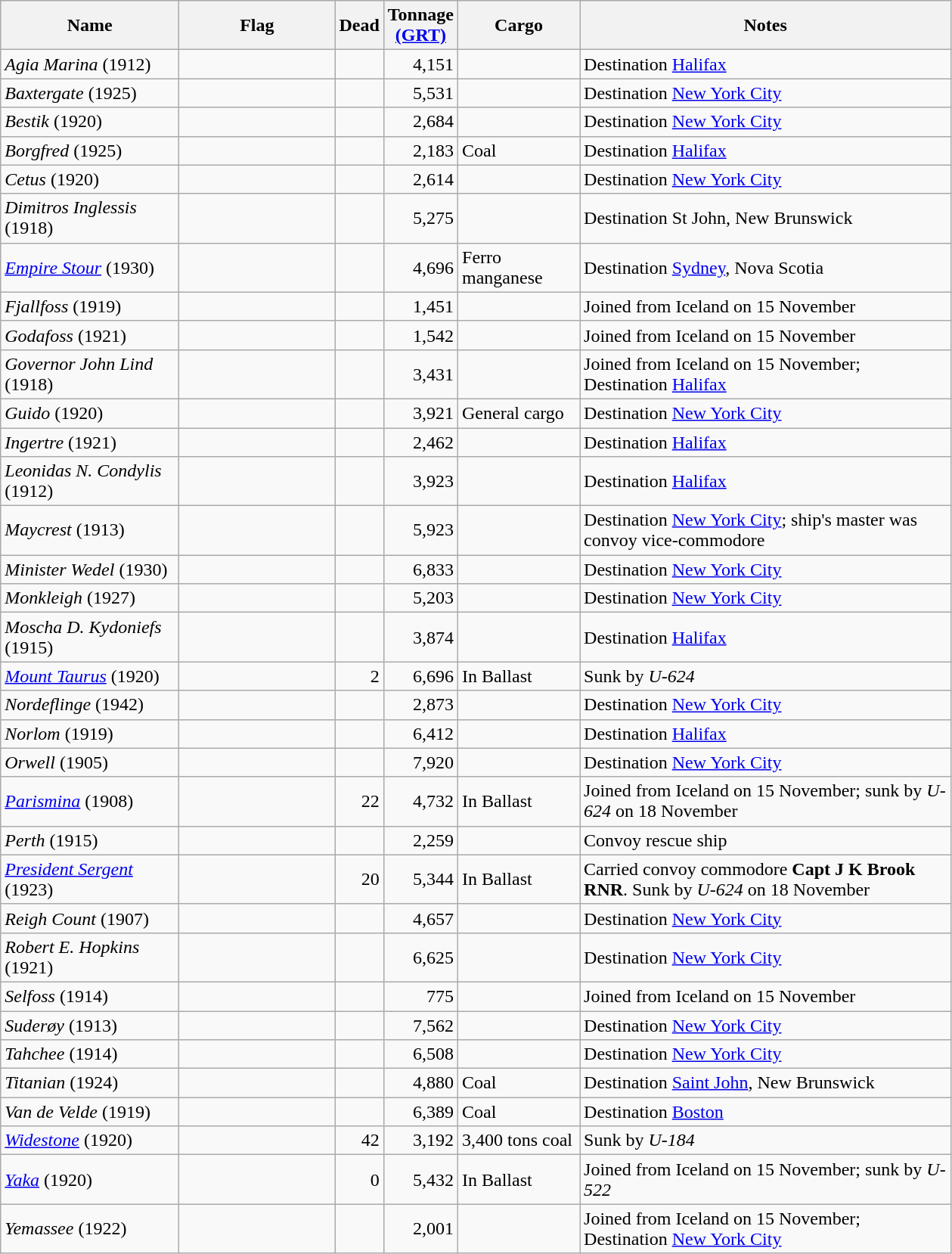<table class="wikitable sortable">
<tr>
<th width="150px">Name</th>
<th width="130px">Flag</th>
<th width="20px">Dead</th>
<th width="20px">Tonnage <a href='#'>(GRT)</a></th>
<th width="100px">Cargo</th>
<th width="320px">Notes</th>
</tr>
<tr>
<td align="left"><em>Agia Marina</em> (1912)</td>
<td align="left"></td>
<td></td>
<td align="right">4,151</td>
<td></td>
<td align="left">Destination <a href='#'>Halifax</a></td>
</tr>
<tr>
<td align="left"><em>Baxtergate</em> (1925)</td>
<td align="left"></td>
<td></td>
<td align="right">5,531</td>
<td></td>
<td align="left">Destination <a href='#'>New York City</a></td>
</tr>
<tr>
<td align="left"><em>Bestik</em> (1920)</td>
<td align="left"></td>
<td></td>
<td align="right">2,684</td>
<td></td>
<td align="left">Destination <a href='#'>New York City</a></td>
</tr>
<tr>
<td align="left"><em>Borgfred</em> (1925)</td>
<td align="left"></td>
<td></td>
<td align="right">2,183</td>
<td align="left">Coal</td>
<td align="left">Destination <a href='#'>Halifax</a></td>
</tr>
<tr>
<td align="left"><em>Cetus</em> (1920)</td>
<td align="left"></td>
<td></td>
<td align="right">2,614</td>
<td></td>
<td align="left">Destination <a href='#'>New York City</a></td>
</tr>
<tr>
<td align="left"><em>Dimitros Inglessis</em> (1918)</td>
<td align="left"></td>
<td></td>
<td align="right">5,275</td>
<td></td>
<td align="left">Destination St John, New Brunswick</td>
</tr>
<tr>
<td align="left"><a href='#'><em>Empire Stour</em></a> (1930)</td>
<td align="left"></td>
<td></td>
<td align="right">4,696</td>
<td align="left">Ferro manganese</td>
<td align="left">Destination <a href='#'>Sydney</a>, Nova Scotia</td>
</tr>
<tr>
<td align="left"><em>Fjallfoss</em> (1919)</td>
<td align="left"></td>
<td></td>
<td align="right">1,451</td>
<td></td>
<td align="left">Joined from Iceland on 15 November</td>
</tr>
<tr>
<td align="left"><em>Godafoss</em> (1921)</td>
<td align="left"></td>
<td></td>
<td align="right">1,542</td>
<td></td>
<td align="left">Joined from Iceland on 15 November</td>
</tr>
<tr>
<td align="left"><em>Governor John Lind</em> (1918)</td>
<td align="left"></td>
<td></td>
<td align="right">3,431</td>
<td></td>
<td align="left">Joined from Iceland on 15 November; Destination <a href='#'>Halifax</a></td>
</tr>
<tr>
<td align="left"><em>Guido</em> (1920)</td>
<td align="left"></td>
<td></td>
<td align="right">3,921</td>
<td align="left">General cargo</td>
<td align="left">Destination <a href='#'>New York City</a></td>
</tr>
<tr>
<td align="left"><em>Ingertre</em> (1921)</td>
<td align="left"></td>
<td></td>
<td align="right">2,462</td>
<td></td>
<td align="left">Destination <a href='#'>Halifax</a></td>
</tr>
<tr>
<td align="left"><em>Leonidas N. Condylis</em> (1912)</td>
<td align="left"></td>
<td></td>
<td align="right">3,923</td>
<td></td>
<td align="left">Destination <a href='#'>Halifax</a></td>
</tr>
<tr>
<td align="left"><em>Maycrest</em> (1913)</td>
<td align="left"></td>
<td></td>
<td align="right">5,923</td>
<td></td>
<td align="left">Destination <a href='#'>New York City</a>; ship's master was convoy vice-commodore</td>
</tr>
<tr>
<td align="left"><em>Minister Wedel</em> (1930)</td>
<td align="left"></td>
<td></td>
<td align="right">6,833</td>
<td></td>
<td align="left">Destination <a href='#'>New York City</a></td>
</tr>
<tr>
<td align="left"><em>Monkleigh</em> (1927)</td>
<td align="left"></td>
<td></td>
<td align="right">5,203</td>
<td></td>
<td align="left">Destination <a href='#'>New York City</a></td>
</tr>
<tr>
<td align="left"><em>Moscha D. Kydoniefs</em> (1915)</td>
<td align="left"></td>
<td></td>
<td align="right">3,874</td>
<td></td>
<td align="left">Destination <a href='#'>Halifax</a></td>
</tr>
<tr>
<td align="left"><em><a href='#'>Mount Taurus</a></em> (1920)</td>
<td align="left"></td>
<td align="right">2</td>
<td align="right">6,696</td>
<td align="left">In Ballast</td>
<td align="left">Sunk by <em>U-624</em></td>
</tr>
<tr>
<td align="left"><em>Nordeflinge</em> (1942)</td>
<td align="left"></td>
<td></td>
<td align="right">2,873</td>
<td></td>
<td align="left">Destination <a href='#'>New York City</a></td>
</tr>
<tr>
<td align="left"><em>Norlom</em> (1919)</td>
<td align="left"></td>
<td></td>
<td align="right">6,412</td>
<td></td>
<td align="left">Destination <a href='#'>Halifax</a></td>
</tr>
<tr>
<td align="left"><em>Orwell</em> (1905)</td>
<td align="left"></td>
<td></td>
<td align="right">7,920</td>
<td></td>
<td align="left">Destination <a href='#'>New York City</a></td>
</tr>
<tr>
<td align="left"><em><a href='#'>Parismina</a></em> (1908)</td>
<td align="left"></td>
<td align="right">22</td>
<td align="right">4,732</td>
<td align="left">In Ballast</td>
<td align="left">Joined from Iceland on 15 November; sunk by <em>U-624</em> on 18 November</td>
</tr>
<tr>
<td align="left"><em>Perth</em> (1915)</td>
<td align="left"></td>
<td></td>
<td align="right">2,259</td>
<td></td>
<td align="left">Convoy rescue ship</td>
</tr>
<tr>
<td align="left"><em><a href='#'>President Sergent</a></em> (1923)</td>
<td align="left"></td>
<td align="right">20</td>
<td align="right">5,344</td>
<td align="left">In Ballast</td>
<td align="left">Carried convoy commodore <strong>Capt J K Brook RNR</strong>. Sunk by <em>U-624</em> on 18 November</td>
</tr>
<tr>
<td align="left"><em>Reigh Count</em> (1907)</td>
<td align="left"></td>
<td></td>
<td align="right">4,657</td>
<td></td>
<td align="left">Destination <a href='#'>New York City</a></td>
</tr>
<tr>
<td align="left"><em>Robert E. Hopkins</em> (1921)</td>
<td align="left"></td>
<td></td>
<td align="right">6,625</td>
<td></td>
<td align="left">Destination <a href='#'>New York City</a></td>
</tr>
<tr>
<td align="left"><em>Selfoss</em> (1914)</td>
<td align="left"></td>
<td></td>
<td align="right">775</td>
<td></td>
<td align="left">Joined from Iceland on 15 November</td>
</tr>
<tr>
<td align="left"><em>Suderøy</em> (1913)</td>
<td align="left"></td>
<td></td>
<td align="right">7,562</td>
<td></td>
<td align="left">Destination <a href='#'>New York City</a></td>
</tr>
<tr>
<td align="left"><em>Tahchee</em> (1914)</td>
<td align="left"></td>
<td></td>
<td align="right">6,508</td>
<td></td>
<td align="left">Destination <a href='#'>New York City</a></td>
</tr>
<tr>
<td align="left"><em>Titanian</em> (1924)</td>
<td align="left"></td>
<td></td>
<td align="right">4,880</td>
<td align="left">Coal</td>
<td align="left">Destination <a href='#'>Saint John</a>, New Brunswick</td>
</tr>
<tr>
<td align="left"><em>Van de Velde</em> (1919)</td>
<td align="left"></td>
<td></td>
<td align="right">6,389</td>
<td align="left">Coal</td>
<td align="left">Destination <a href='#'>Boston</a></td>
</tr>
<tr>
<td align="left"><em><a href='#'>Widestone</a></em> (1920)</td>
<td align="left"></td>
<td align="right">42</td>
<td align="right">3,192</td>
<td align="left">3,400 tons coal</td>
<td align="left">Sunk by <em>U-184</em></td>
</tr>
<tr>
<td align="left"><em><a href='#'>Yaka</a></em> (1920)</td>
<td align="left"></td>
<td align="right">0</td>
<td align="right">5,432</td>
<td align="left">In Ballast</td>
<td align="left">Joined from Iceland on 15 November; sunk by <em>U-522</em></td>
</tr>
<tr>
<td align="left"><em>Yemassee</em> (1922)</td>
<td align="left"></td>
<td></td>
<td align="right">2,001</td>
<td></td>
<td align="left">Joined from Iceland on 15 November; Destination <a href='#'>New York City</a></td>
</tr>
</table>
